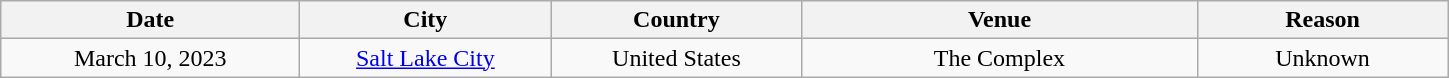<table class="wikitable" style="text-align:center;">
<tr>
<th scope="col" style="width:12em;">Date</th>
<th scope="col" style="width:10em;">City</th>
<th scope="col" style="width:10em;">Country</th>
<th scope="col" style="width:16em;">Venue</th>
<th scope="col" style="width:10em;">Reason</th>
</tr>
<tr>
<td>March 10, 2023</td>
<td><a href='#'>Salt Lake City</a></td>
<td>United States</td>
<td>The Complex</td>
<td>Unknown</td>
</tr>
</table>
